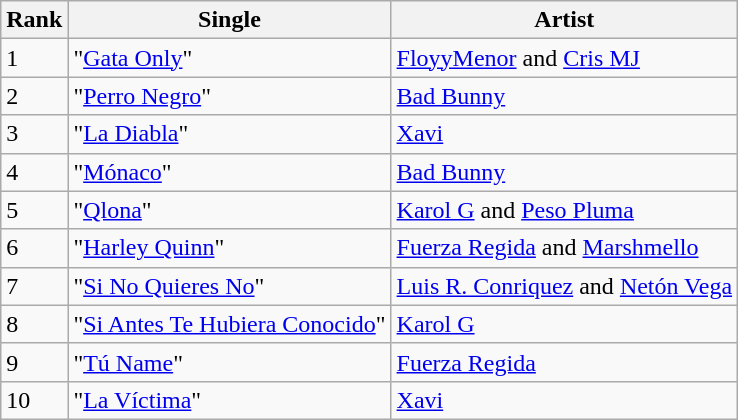<table class="wikitable">
<tr>
<th>Rank</th>
<th>Single</th>
<th>Artist</th>
</tr>
<tr>
<td>1</td>
<td>"<a href='#'>Gata Only</a>"</td>
<td><a href='#'>FloyyMenor</a> and <a href='#'>Cris MJ</a></td>
</tr>
<tr>
<td>2</td>
<td>"<a href='#'>Perro Negro</a>"</td>
<td><a href='#'>Bad Bunny</a></td>
</tr>
<tr>
<td>3</td>
<td>"<a href='#'>La Diabla</a>"</td>
<td><a href='#'>Xavi</a></td>
</tr>
<tr>
<td>4</td>
<td>"<a href='#'>Mónaco</a>"</td>
<td><a href='#'>Bad Bunny</a></td>
</tr>
<tr>
<td>5</td>
<td>"<a href='#'>Qlona</a>"</td>
<td><a href='#'>Karol G</a> and <a href='#'>Peso Pluma</a></td>
</tr>
<tr>
<td>6</td>
<td>"<a href='#'>Harley Quinn</a>"</td>
<td><a href='#'>Fuerza Regida</a> and <a href='#'>Marshmello</a></td>
</tr>
<tr>
<td>7</td>
<td>"<a href='#'>Si No Quieres No</a>"</td>
<td><a href='#'>Luis R. Conriquez</a> and <a href='#'>Netón Vega</a></td>
</tr>
<tr>
<td>8</td>
<td>"<a href='#'>Si Antes Te Hubiera Conocido</a>"</td>
<td><a href='#'>Karol G</a></td>
</tr>
<tr>
<td>9</td>
<td>"<a href='#'>Tú Name</a>"</td>
<td><a href='#'>Fuerza Regida</a></td>
</tr>
<tr>
<td>10</td>
<td>"<a href='#'>La Víctima</a>"</td>
<td><a href='#'>Xavi</a></td>
</tr>
</table>
